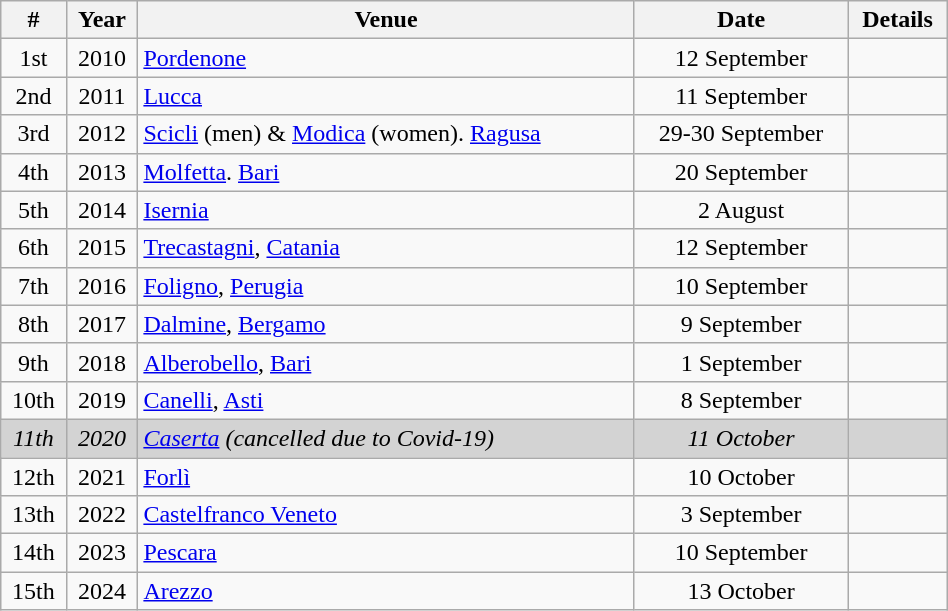<table class="wikitable" width=50% style="font-size:100%; text-align:center;">
<tr>
<th>#</th>
<th>Year</th>
<th>Venue</th>
<th>Date</th>
<th>Details</th>
</tr>
<tr>
<td>1st</td>
<td>2010</td>
<td align=left><a href='#'>Pordenone</a></td>
<td>12 September</td>
<td></td>
</tr>
<tr>
<td>2nd</td>
<td>2011</td>
<td align=left><a href='#'>Lucca</a></td>
<td>11 September</td>
<td></td>
</tr>
<tr>
<td>3rd</td>
<td>2012</td>
<td align=left><a href='#'>Scicli</a> (men) & <a href='#'>Modica</a> (women). <a href='#'>Ragusa</a></td>
<td>29-30 September</td>
<td></td>
</tr>
<tr>
<td>4th</td>
<td>2013</td>
<td align=left><a href='#'>Molfetta</a>. <a href='#'>Bari</a></td>
<td>20 September</td>
<td></td>
</tr>
<tr>
<td>5th</td>
<td>2014</td>
<td align=left><a href='#'>Isernia</a></td>
<td>2 August</td>
<td></td>
</tr>
<tr>
<td>6th</td>
<td>2015</td>
<td align=left><a href='#'>Trecastagni</a>, <a href='#'>Catania</a></td>
<td>12 September</td>
<td></td>
</tr>
<tr>
<td>7th</td>
<td>2016</td>
<td align=left><a href='#'>Foligno</a>, <a href='#'>Perugia</a></td>
<td>10 September</td>
<td></td>
</tr>
<tr>
<td>8th</td>
<td>2017</td>
<td align=left><a href='#'>Dalmine</a>, <a href='#'>Bergamo</a></td>
<td>9 September</td>
<td></td>
</tr>
<tr>
<td>9th</td>
<td>2018</td>
<td align=left><a href='#'>Alberobello</a>, <a href='#'>Bari</a></td>
<td>1 September</td>
<td></td>
</tr>
<tr>
<td>10th</td>
<td>2019</td>
<td align=left><a href='#'>Canelli</a>, <a href='#'>Asti</a></td>
<td>8 September</td>
<td></td>
</tr>
<tr bgcolor=lightgrey>
<td><em>11th</em></td>
<td><em>2020</em></td>
<td align=left><em><a href='#'>Caserta</a> (cancelled due to Covid-19)</em></td>
<td><em>11 October</em></td>
<td></td>
</tr>
<tr>
<td>12th</td>
<td>2021</td>
<td align=left><a href='#'>Forlì</a></td>
<td>10 October</td>
<td></td>
</tr>
<tr>
<td>13th</td>
<td>2022</td>
<td align=left><a href='#'>Castelfranco Veneto</a></td>
<td>3 September</td>
<td></td>
</tr>
<tr>
<td>14th</td>
<td>2023</td>
<td align=left><a href='#'>Pescara</a></td>
<td>10 September</td>
<td></td>
</tr>
<tr>
<td>15th</td>
<td>2024</td>
<td align=left><a href='#'>Arezzo</a></td>
<td>13 October</td>
<td></td>
</tr>
</table>
